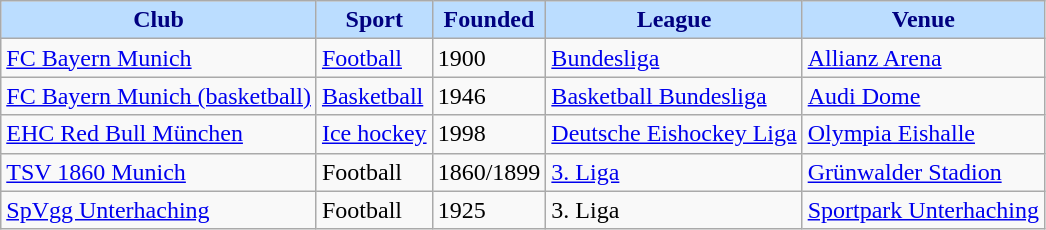<table class="wikitable">
<tr>
<th style="background: #BBDDFF; color:#000080;">Club</th>
<th style="background: #BBDDFF; color:#000080;">Sport</th>
<th style="background: #BBDDFF; color:#000080;">Founded</th>
<th style="background: #BBDDFF; color:#000080;">League</th>
<th style="background: #BBDDFF; color:#000080;">Venue</th>
</tr>
<tr>
<td><a href='#'>FC Bayern Munich</a></td>
<td><a href='#'>Football</a></td>
<td>1900</td>
<td><a href='#'>Bundesliga</a></td>
<td><a href='#'>Allianz Arena</a></td>
</tr>
<tr>
<td><a href='#'>FC Bayern Munich (basketball)</a></td>
<td><a href='#'>Basketball</a></td>
<td>1946</td>
<td><a href='#'>Basketball Bundesliga</a></td>
<td><a href='#'>Audi Dome</a></td>
</tr>
<tr>
<td><a href='#'>EHC Red Bull München</a></td>
<td><a href='#'>Ice hockey</a></td>
<td>1998</td>
<td><a href='#'>Deutsche Eishockey Liga</a></td>
<td><a href='#'>Olympia Eishalle</a></td>
</tr>
<tr>
<td><a href='#'>TSV 1860 Munich</a></td>
<td>Football</td>
<td>1860/1899</td>
<td><a href='#'>3. Liga</a></td>
<td><a href='#'>Grünwalder Stadion</a></td>
</tr>
<tr>
<td><a href='#'>SpVgg Unterhaching</a></td>
<td>Football</td>
<td>1925</td>
<td>3. Liga</td>
<td><a href='#'>Sportpark Unterhaching</a></td>
</tr>
</table>
